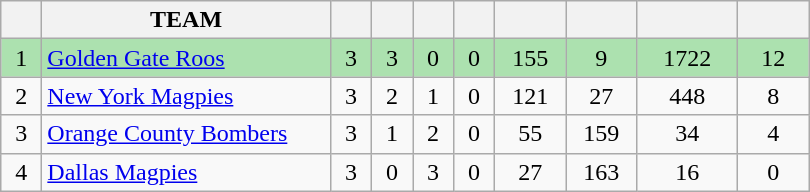<table class="wikitable" style="text-align: center;">
<tr>
<th width=20></th>
<th width=185>TEAM</th>
<th width=20></th>
<th width=20></th>
<th width=20></th>
<th width=20></th>
<th width=40></th>
<th width=40></th>
<th width=60></th>
<th width=40></th>
</tr>
<tr style="background:#ACE1AF">
<td>1</td>
<td align="left"><a href='#'>Golden Gate Roos</a></td>
<td>3</td>
<td>3</td>
<td>0</td>
<td>0</td>
<td>155</td>
<td>9</td>
<td>1722</td>
<td>12</td>
</tr>
<tr>
<td>2</td>
<td align="left"><a href='#'>New York Magpies</a></td>
<td>3</td>
<td>2</td>
<td>1</td>
<td>0</td>
<td>121</td>
<td>27</td>
<td>448</td>
<td>8</td>
</tr>
<tr>
<td>3</td>
<td align="left"><a href='#'>Orange County Bombers</a></td>
<td>3</td>
<td>1</td>
<td>2</td>
<td>0</td>
<td>55</td>
<td>159</td>
<td>34</td>
<td>4</td>
</tr>
<tr>
<td>4</td>
<td align="left"><a href='#'>Dallas Magpies</a></td>
<td>3</td>
<td>0</td>
<td>3</td>
<td>0</td>
<td>27</td>
<td>163</td>
<td>16</td>
<td>0</td>
</tr>
</table>
